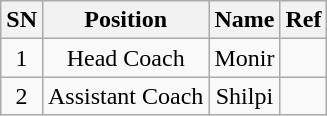<table class="wikitable" style="text-align:center;margin-left:1em;float:center">
<tr>
<th>SN</th>
<th>Position</th>
<th>Name</th>
<th>Ref</th>
</tr>
<tr>
<td>1</td>
<td>Head Coach</td>
<td> Monir</td>
<td></td>
</tr>
<tr>
<td>2</td>
<td>Assistant Coach</td>
<td> Shilpi</td>
<td></td>
</tr>
</table>
